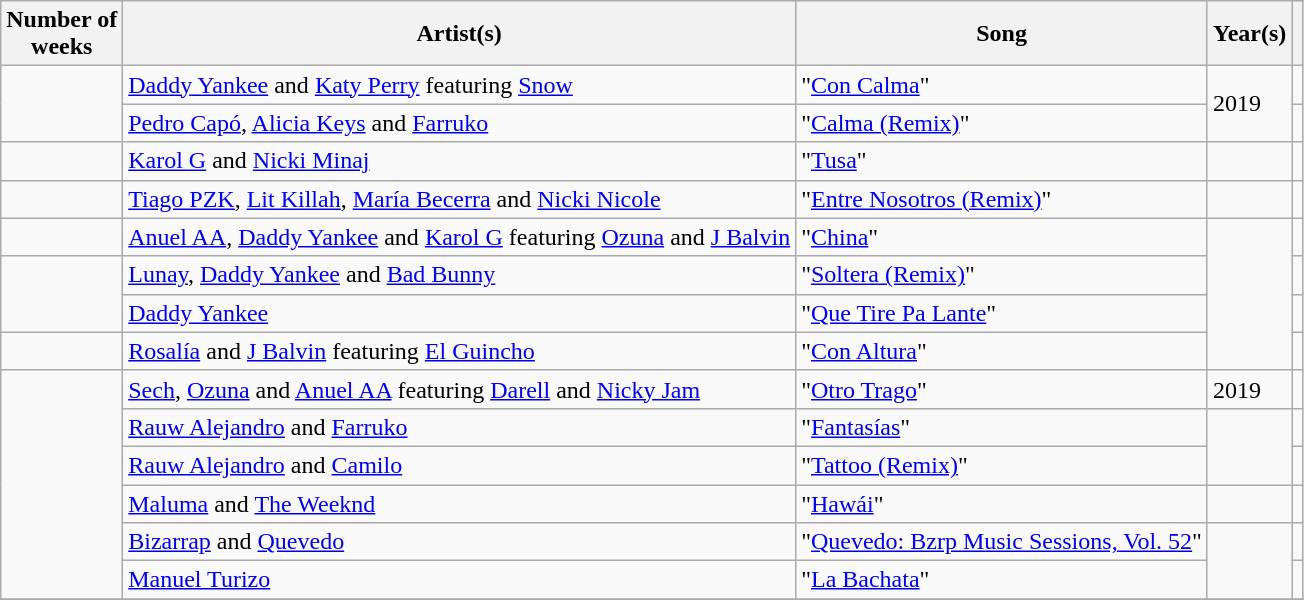<table class="wikitable">
<tr>
<th>Number of <br> weeks</th>
<th>Artist(s)</th>
<th>Song</th>
<th>Year(s)</th>
<th></th>
</tr>
<tr>
<td rowspan="2"></td>
<td><a href='#'>Daddy Yankee</a> and <a href='#'>Katy Perry</a> featuring <a href='#'>Snow</a></td>
<td>"<a href='#'>Con Calma</a>"</td>
<td rowspan="2">2019</td>
<td></td>
</tr>
<tr>
<td><a href='#'>Pedro Capó</a>, <a href='#'>Alicia Keys</a> and <a href='#'>Farruko</a></td>
<td>"<a href='#'>Calma (Remix)</a>"</td>
<td></td>
</tr>
<tr>
<td rowspan="1"></td>
<td><a href='#'>Karol G</a> and <a href='#'>Nicki Minaj</a></td>
<td>"<a href='#'>Tusa</a>"</td>
<td rowspan="1"></td>
<td></td>
</tr>
<tr>
<td rowspan="1"></td>
<td><a href='#'>Tiago PZK</a>, <a href='#'>Lit Killah</a>, <a href='#'>María Becerra</a> and <a href='#'>Nicki Nicole</a></td>
<td>"<a href='#'>Entre Nosotros (Remix)</a>"</td>
<td rowspan="1"></td>
<td></td>
</tr>
<tr>
<td rowspan="1"></td>
<td><a href='#'>Anuel AA</a>, <a href='#'>Daddy Yankee</a> and <a href='#'>Karol G</a> featuring <a href='#'>Ozuna</a> and <a href='#'>J Balvin</a></td>
<td>"<a href='#'>China</a>"</td>
<td rowspan="4"></td>
<td></td>
</tr>
<tr>
<td rowspan="2"></td>
<td><a href='#'>Lunay</a>, <a href='#'>Daddy Yankee</a> and <a href='#'>Bad Bunny</a></td>
<td>"<a href='#'>Soltera (Remix)</a>"</td>
<td></td>
</tr>
<tr>
<td><a href='#'>Daddy Yankee</a></td>
<td>"<a href='#'>Que Tire Pa Lante</a>"</td>
<td></td>
</tr>
<tr>
<td rowspan="1"></td>
<td><a href='#'>Rosalía</a> and <a href='#'>J Balvin</a> featuring <a href='#'>El Guincho</a></td>
<td>"<a href='#'>Con Altura</a>"</td>
<td></td>
</tr>
<tr>
<td rowspan="6"></td>
<td><a href='#'>Sech</a>, <a href='#'>Ozuna</a> and <a href='#'>Anuel AA</a> featuring <a href='#'>Darell</a> and <a href='#'>Nicky Jam</a></td>
<td>"<a href='#'>Otro Trago</a>"</td>
<td rowspan="1">2019</td>
<td></td>
</tr>
<tr>
<td><a href='#'>Rauw Alejandro</a> and <a href='#'>Farruko</a></td>
<td>"<a href='#'>Fantasías</a>"</td>
<td rowspan="2"></td>
<td></td>
</tr>
<tr>
<td><a href='#'>Rauw Alejandro</a> and <a href='#'>Camilo</a></td>
<td>"<a href='#'>Tattoo (Remix)</a>"</td>
<td></td>
</tr>
<tr>
<td><a href='#'>Maluma</a> and <a href='#'>The Weeknd</a></td>
<td>"<a href='#'>Hawái</a>"</td>
<td rowspan="1"></td>
<td></td>
</tr>
<tr>
<td><a href='#'>Bizarrap</a> and <a href='#'>Quevedo</a></td>
<td>"<a href='#'>Quevedo: Bzrp Music Sessions, Vol. 52</a>"</td>
<td rowspan="2"></td>
<td></td>
</tr>
<tr>
<td><a href='#'>Manuel Turizo</a></td>
<td>"<a href='#'>La Bachata</a>"</td>
<td></td>
</tr>
<tr>
</tr>
</table>
